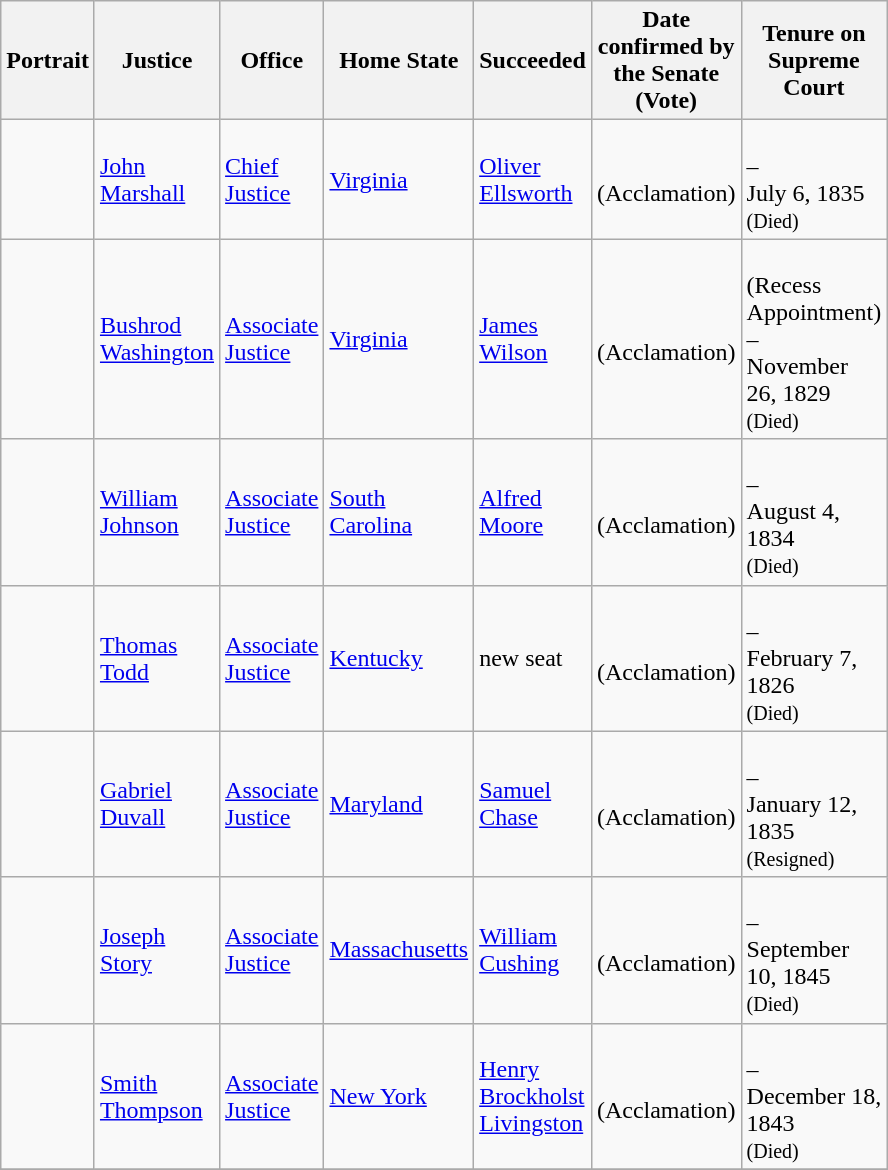<table class="wikitable sortable">
<tr>
<th scope="col" style="width: 10px;">Portrait</th>
<th scope="col" style="width: 10px;">Justice</th>
<th scope="col" style="width: 10px;">Office</th>
<th scope="col" style="width: 10px;">Home State</th>
<th scope="col" style="width: 10px;">Succeeded</th>
<th scope="col" style="width: 10px;">Date confirmed by the Senate<br>(Vote)</th>
<th scope="col" style="width: 10px;">Tenure on Supreme Court</th>
</tr>
<tr>
<td></td>
<td><a href='#'>John Marshall</a></td>
<td><a href='#'>Chief Justice</a></td>
<td><a href='#'>Virginia</a></td>
<td><a href='#'>Oliver Ellsworth</a></td>
<td><br>(Acclamation)</td>
<td><br>–<br>July 6, 1835<br><small>(Died)</small></td>
</tr>
<tr>
<td></td>
<td><a href='#'>Bushrod Washington</a></td>
<td><a href='#'>Associate Justice</a></td>
<td><a href='#'>Virginia</a></td>
<td><a href='#'>James Wilson</a></td>
<td><br>(Acclamation)</td>
<td><br>(Recess Appointment)<br>–<br>November 26, 1829<br><small>(Died)</small></td>
</tr>
<tr>
<td></td>
<td><a href='#'>William Johnson</a></td>
<td><a href='#'>Associate Justice</a></td>
<td><a href='#'>South Carolina</a></td>
<td><a href='#'>Alfred Moore</a></td>
<td><br>(Acclamation)</td>
<td><br>–<br>August 4, 1834<br><small>(Died)</small></td>
</tr>
<tr>
<td></td>
<td><a href='#'>Thomas Todd</a></td>
<td><a href='#'>Associate Justice</a></td>
<td><a href='#'>Kentucky</a></td>
<td>new seat</td>
<td><br>(Acclamation)</td>
<td><br>–<br>February 7, 1826<br><small>(Died)</small></td>
</tr>
<tr>
<td></td>
<td><a href='#'>Gabriel Duvall</a><br></td>
<td><a href='#'>Associate Justice</a></td>
<td><a href='#'>Maryland</a></td>
<td><a href='#'>Samuel Chase</a></td>
<td><br>(Acclamation)</td>
<td><br>–<br>January 12, 1835<br><small>(Resigned)</small></td>
</tr>
<tr>
<td></td>
<td><a href='#'>Joseph Story</a><br></td>
<td><a href='#'>Associate Justice</a></td>
<td><a href='#'>Massachusetts</a></td>
<td><a href='#'>William Cushing</a></td>
<td><br>(Acclamation)</td>
<td><br>–<br>September 10, 1845<br><small>(Died)</small></td>
</tr>
<tr>
<td></td>
<td><a href='#'>Smith Thompson</a></td>
<td><a href='#'>Associate Justice</a></td>
<td><a href='#'>New York</a></td>
<td><a href='#'>Henry Brockholst Livingston</a></td>
<td><br>(Acclamation)</td>
<td><br>–<br>December 18, 1843<br><small>(Died)</small></td>
</tr>
<tr>
</tr>
</table>
